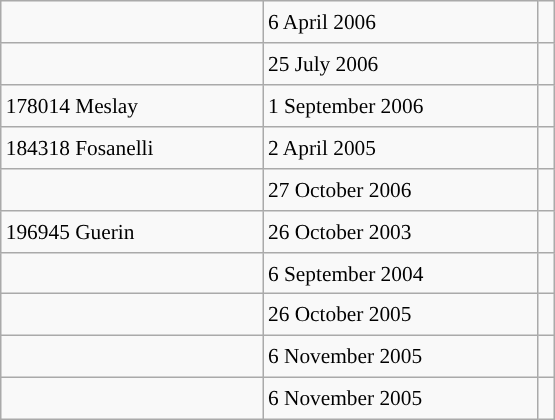<table class="wikitable" style="font-size: 89%; float: left; width: 26em; margin-right: 1em; height: 280px;">
<tr>
<td></td>
<td>6 April 2006</td>
<td></td>
</tr>
<tr>
<td></td>
<td>25 July 2006</td>
<td></td>
</tr>
<tr>
<td>178014 Meslay</td>
<td>1 September 2006</td>
<td></td>
</tr>
<tr>
<td>184318 Fosanelli</td>
<td>2 April 2005</td>
<td></td>
</tr>
<tr>
<td></td>
<td>27 October 2006</td>
<td></td>
</tr>
<tr>
<td>196945 Guerin</td>
<td>26 October 2003</td>
<td></td>
</tr>
<tr>
<td></td>
<td>6 September 2004</td>
<td></td>
</tr>
<tr>
<td></td>
<td>26 October 2005</td>
<td></td>
</tr>
<tr>
<td></td>
<td>6 November 2005</td>
<td></td>
</tr>
<tr>
<td></td>
<td>6 November 2005</td>
<td></td>
</tr>
</table>
